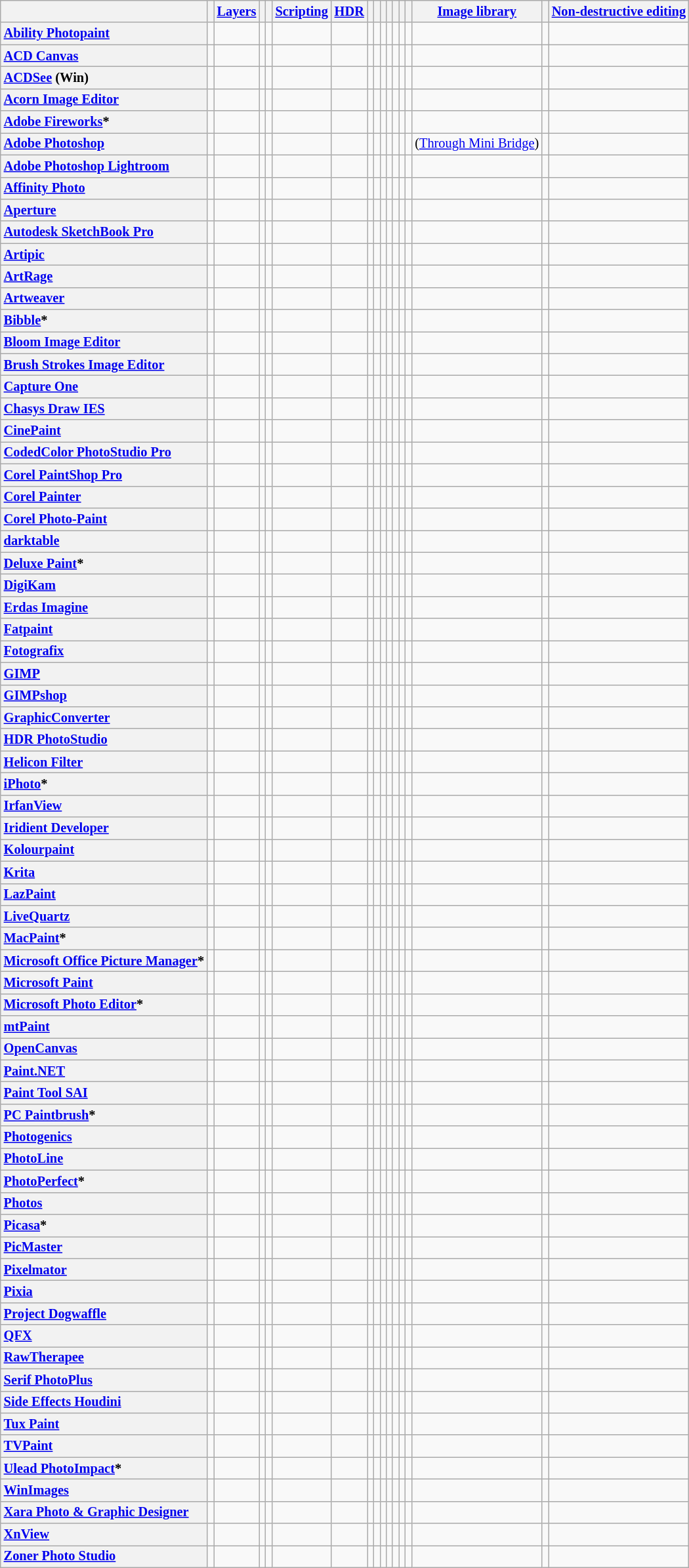<table class="sortable sort-under wikitable" style="font-size: 85%; text-align: center; width: auto;">
<tr style="vertical-align:bottom">
<th> </th>
<th></th>
<th><a href='#'>Layers</a></th>
<th></th>
<th></th>
<th><a href='#'>Scripting</a></th>
<th><a href='#'>HDR</a></th>
<th></th>
<th></th>
<th></th>
<th></th>
<th></th>
<th></th>
<th></th>
<th><a href='#'>Image library</a></th>
<th></th>
<th><a href='#'>Non-destructive editing</a></th>
</tr>
<tr>
<th style="text-align:left;"><a href='#'>Ability Photopaint</a></th>
<td></td>
<td></td>
<td></td>
<td></td>
<td></td>
<td></td>
<td></td>
<td></td>
<td></td>
<td></td>
<td></td>
<td></td>
<td></td>
<td></td>
<td></td>
<td></td>
</tr>
<tr>
<th style="text-align:left;"><a href='#'>ACD Canvas</a></th>
<td></td>
<td></td>
<td></td>
<td></td>
<td></td>
<td></td>
<td></td>
<td></td>
<td></td>
<td></td>
<td></td>
<td></td>
<td></td>
<td></td>
<td></td>
<td></td>
</tr>
<tr>
<th style="text-align:left;"><a href='#'>ACDSee</a> (Win)</th>
<td></td>
<td></td>
<td></td>
<td></td>
<td></td>
<td></td>
<td></td>
<td></td>
<td></td>
<td></td>
<td></td>
<td></td>
<td></td>
<td></td>
<td></td>
<td></td>
</tr>
<tr>
<th style="text-align:left;"><a href='#'>Acorn Image Editor</a></th>
<td></td>
<td></td>
<td></td>
<td></td>
<td></td>
<td></td>
<td></td>
<td></td>
<td></td>
<td></td>
<td></td>
<td></td>
<td></td>
<td></td>
<td></td>
<td></td>
</tr>
<tr>
<th style="text-align:left;"><a href='#'>Adobe Fireworks</a>*</th>
<td></td>
<td></td>
<td></td>
<td></td>
<td></td>
<td></td>
<td></td>
<td></td>
<td></td>
<td></td>
<td></td>
<td></td>
<td></td>
<td></td>
<td></td>
<td></td>
</tr>
<tr>
<th style="text-align:left;"><a href='#'>Adobe Photoshop</a></th>
<td></td>
<td></td>
<td></td>
<td></td>
<td></td>
<td></td>
<td></td>
<td></td>
<td></td>
<td></td>
<td></td>
<td></td>
<td></td>
<td> (<a href='#'>Through Mini Bridge</a>)</td>
<td></td>
<td></td>
</tr>
<tr>
<th style="text-align:left;"><a href='#'>Adobe Photoshop Lightroom</a></th>
<td></td>
<td></td>
<td></td>
<td></td>
<td></td>
<td></td>
<td></td>
<td></td>
<td></td>
<td></td>
<td></td>
<td></td>
<td></td>
<td></td>
<td></td>
<td></td>
</tr>
<tr>
<th style="text-align:left;"><a href='#'>Affinity Photo</a></th>
<td></td>
<td></td>
<td></td>
<td></td>
<td></td>
<td></td>
<td></td>
<td></td>
<td></td>
<td></td>
<td></td>
<td></td>
<td></td>
<td></td>
<td></td>
<td></td>
</tr>
<tr>
<th style="text-align:left;"><a href='#'>Aperture</a></th>
<td></td>
<td></td>
<td></td>
<td></td>
<td></td>
<td></td>
<td></td>
<td></td>
<td></td>
<td></td>
<td></td>
<td></td>
<td></td>
<td></td>
<td></td>
<td></td>
</tr>
<tr>
<th style="text-align:left;"><a href='#'>Autodesk SketchBook Pro</a></th>
<td></td>
<td></td>
<td></td>
<td></td>
<td></td>
<td></td>
<td></td>
<td></td>
<td></td>
<td></td>
<td></td>
<td></td>
<td></td>
<td></td>
<td></td>
<td></td>
</tr>
<tr>
<th style="text-align:left;"><a href='#'>Artipic</a></th>
<td></td>
<td></td>
<td></td>
<td></td>
<td></td>
<td></td>
<td></td>
<td></td>
<td></td>
<td></td>
<td></td>
<td></td>
<td></td>
<td></td>
<td></td>
<td></td>
</tr>
<tr>
<th style="text-align:left;"><a href='#'>ArtRage</a></th>
<td></td>
<td></td>
<td></td>
<td></td>
<td></td>
<td></td>
<td></td>
<td></td>
<td></td>
<td></td>
<td></td>
<td></td>
<td></td>
<td></td>
<td></td>
<td></td>
</tr>
<tr>
<th style="text-align:left;"><a href='#'>Artweaver</a></th>
<td></td>
<td></td>
<td></td>
<td></td>
<td></td>
<td></td>
<td></td>
<td></td>
<td></td>
<td></td>
<td></td>
<td></td>
<td></td>
<td></td>
<td></td>
<td></td>
</tr>
<tr>
<th style="text-align:left;"><a href='#'>Bibble</a>*</th>
<td></td>
<td></td>
<td></td>
<td></td>
<td></td>
<td></td>
<td></td>
<td></td>
<td></td>
<td></td>
<td></td>
<td></td>
<td></td>
<td></td>
<td></td>
<td></td>
</tr>
<tr>
<th style="text-align:left;"><a href='#'>Bloom Image Editor</a></th>
<td></td>
<td></td>
<td></td>
<td></td>
<td></td>
<td></td>
<td></td>
<td></td>
<td></td>
<td></td>
<td></td>
<td></td>
<td></td>
<td></td>
<td></td>
<td></td>
</tr>
<tr>
<th style="text-align:left;"><a href='#'>Brush Strokes Image Editor</a></th>
<td></td>
<td></td>
<td></td>
<td></td>
<td></td>
<td></td>
<td></td>
<td></td>
<td></td>
<td></td>
<td></td>
<td></td>
<td></td>
<td></td>
<td></td>
<td></td>
</tr>
<tr>
<th style="text-align:left;"><a href='#'>Capture One</a></th>
<td></td>
<td></td>
<td></td>
<td></td>
<td></td>
<td></td>
<td></td>
<td></td>
<td></td>
<td></td>
<td></td>
<td></td>
<td></td>
<td></td>
<td></td>
<td></td>
</tr>
<tr>
<th style="text-align:left;"><a href='#'>Chasys Draw IES</a></th>
<td></td>
<td></td>
<td></td>
<td></td>
<td></td>
<td></td>
<td></td>
<td></td>
<td></td>
<td></td>
<td></td>
<td></td>
<td></td>
<td></td>
<td></td>
<td></td>
</tr>
<tr>
<th style="text-align:left;"><a href='#'>CinePaint</a></th>
<td></td>
<td></td>
<td></td>
<td></td>
<td></td>
<td></td>
<td></td>
<td></td>
<td></td>
<td></td>
<td></td>
<td></td>
<td></td>
<td></td>
<td></td>
<td></td>
</tr>
<tr>
<th style="text-align:left;"><a href='#'>CodedColor PhotoStudio Pro</a></th>
<td></td>
<td></td>
<td></td>
<td></td>
<td></td>
<td></td>
<td></td>
<td></td>
<td></td>
<td></td>
<td></td>
<td></td>
<td></td>
<td></td>
<td></td>
<td></td>
</tr>
<tr>
<th style="text-align:left;"><a href='#'>Corel PaintShop Pro</a></th>
<td></td>
<td></td>
<td></td>
<td></td>
<td></td>
<td></td>
<td></td>
<td></td>
<td></td>
<td></td>
<td></td>
<td></td>
<td></td>
<td></td>
<td></td>
<td></td>
</tr>
<tr>
<th style="text-align:left;"><a href='#'>Corel Painter</a></th>
<td></td>
<td></td>
<td></td>
<td></td>
<td></td>
<td></td>
<td></td>
<td></td>
<td></td>
<td></td>
<td></td>
<td></td>
<td></td>
<td></td>
<td></td>
<td></td>
</tr>
<tr>
<th style="text-align:left;"><a href='#'>Corel Photo-Paint</a></th>
<td></td>
<td></td>
<td></td>
<td></td>
<td></td>
<td></td>
<td></td>
<td></td>
<td></td>
<td></td>
<td></td>
<td></td>
<td></td>
<td></td>
<td></td>
<td></td>
</tr>
<tr>
<th style="text-align:left;"><a href='#'>darktable</a></th>
<td></td>
<td></td>
<td></td>
<td></td>
<td></td>
<td></td>
<td></td>
<td></td>
<td></td>
<td></td>
<td></td>
<td></td>
<td></td>
<td></td>
<td></td>
<td></td>
</tr>
<tr>
<th style="text-align:left;"><a href='#'>Deluxe Paint</a>*</th>
<td></td>
<td></td>
<td></td>
<td></td>
<td></td>
<td></td>
<td></td>
<td></td>
<td></td>
<td></td>
<td></td>
<td></td>
<td></td>
<td></td>
<td></td>
<td></td>
</tr>
<tr>
<th style="text-align:left;"><a href='#'>DigiKam</a></th>
<td></td>
<td></td>
<td></td>
<td></td>
<td></td>
<td></td>
<td></td>
<td></td>
<td></td>
<td></td>
<td></td>
<td></td>
<td></td>
<td></td>
<td></td>
<td></td>
</tr>
<tr>
<th style="text-align:left;"><a href='#'>Erdas Imagine</a></th>
<td></td>
<td></td>
<td></td>
<td></td>
<td></td>
<td></td>
<td></td>
<td></td>
<td></td>
<td></td>
<td></td>
<td></td>
<td></td>
<td></td>
<td></td>
<td></td>
</tr>
<tr>
<th style="text-align:left;"><a href='#'>Fatpaint</a></th>
<td></td>
<td></td>
<td></td>
<td></td>
<td></td>
<td></td>
<td></td>
<td></td>
<td></td>
<td></td>
<td></td>
<td></td>
<td></td>
<td></td>
<td></td>
<td></td>
</tr>
<tr>
<th style="text-align:left;"><a href='#'>Fotografix</a></th>
<td></td>
<td></td>
<td></td>
<td></td>
<td></td>
<td></td>
<td></td>
<td></td>
<td></td>
<td></td>
<td></td>
<td></td>
<td></td>
<td></td>
<td></td>
<td></td>
</tr>
<tr>
<th style="text-align:left;"><a href='#'>GIMP</a></th>
<td></td>
<td></td>
<td></td>
<td></td>
<td></td>
<td></td>
<td></td>
<td></td>
<td></td>
<td></td>
<td></td>
<td></td>
<td></td>
<td></td>
<td></td>
<td></td>
</tr>
<tr>
<th style="text-align:left;"><a href='#'>GIMPshop</a></th>
<td></td>
<td></td>
<td></td>
<td></td>
<td></td>
<td></td>
<td></td>
<td></td>
<td></td>
<td></td>
<td></td>
<td></td>
<td></td>
<td></td>
<td></td>
<td></td>
</tr>
<tr>
<th style="text-align:left;"><a href='#'>GraphicConverter</a></th>
<td></td>
<td></td>
<td></td>
<td></td>
<td></td>
<td></td>
<td></td>
<td></td>
<td></td>
<td></td>
<td></td>
<td></td>
<td></td>
<td></td>
<td></td>
<td></td>
</tr>
<tr>
<th style="text-align:left;"><a href='#'>HDR PhotoStudio</a></th>
<td></td>
<td></td>
<td></td>
<td></td>
<td></td>
<td></td>
<td></td>
<td></td>
<td></td>
<td></td>
<td></td>
<td></td>
<td></td>
<td></td>
<td></td>
<td></td>
</tr>
<tr>
<th style="text-align:left;"><a href='#'>Helicon Filter</a></th>
<td></td>
<td></td>
<td></td>
<td></td>
<td></td>
<td></td>
<td></td>
<td></td>
<td></td>
<td></td>
<td></td>
<td></td>
<td></td>
<td></td>
<td></td>
<td></td>
</tr>
<tr>
<th style="text-align:left;"><a href='#'>iPhoto</a>*</th>
<td></td>
<td></td>
<td></td>
<td></td>
<td></td>
<td></td>
<td></td>
<td></td>
<td></td>
<td></td>
<td></td>
<td></td>
<td></td>
<td></td>
<td></td>
<td></td>
</tr>
<tr>
<th style="text-align:left;"><a href='#'>IrfanView</a></th>
<td></td>
<td></td>
<td></td>
<td></td>
<td></td>
<td></td>
<td></td>
<td></td>
<td></td>
<td></td>
<td></td>
<td></td>
<td></td>
<td></td>
<td></td>
<td></td>
</tr>
<tr>
<th style="text-align:left;"><a href='#'>Iridient Developer</a></th>
<td></td>
<td></td>
<td></td>
<td></td>
<td></td>
<td></td>
<td></td>
<td></td>
<td></td>
<td></td>
<td></td>
<td></td>
<td></td>
<td></td>
<td></td>
<td></td>
</tr>
<tr>
<th style="text-align:left;"><a href='#'>Kolourpaint</a></th>
<td></td>
<td></td>
<td></td>
<td></td>
<td></td>
<td></td>
<td></td>
<td></td>
<td></td>
<td></td>
<td></td>
<td></td>
<td></td>
<td></td>
<td></td>
<td></td>
</tr>
<tr>
<th style="text-align:left;"><a href='#'>Krita</a></th>
<td></td>
<td></td>
<td></td>
<td></td>
<td></td>
<td></td>
<td></td>
<td></td>
<td></td>
<td></td>
<td></td>
<td></td>
<td></td>
<td></td>
<td></td>
<td></td>
</tr>
<tr>
<th style="text-align:left;"><a href='#'>LazPaint</a></th>
<td></td>
<td></td>
<td></td>
<td></td>
<td></td>
<td></td>
<td></td>
<td></td>
<td></td>
<td></td>
<td></td>
<td></td>
<td></td>
<td></td>
<td></td>
<td></td>
</tr>
<tr>
<th style="text-align:left;"><a href='#'>LiveQuartz</a></th>
<td></td>
<td></td>
<td></td>
<td></td>
<td></td>
<td></td>
<td></td>
<td></td>
<td></td>
<td></td>
<td></td>
<td></td>
<td></td>
<td></td>
<td></td>
<td></td>
</tr>
<tr>
<th style="text-align:left;"><a href='#'>MacPaint</a>*</th>
<td></td>
<td></td>
<td></td>
<td></td>
<td></td>
<td></td>
<td></td>
<td></td>
<td></td>
<td></td>
<td></td>
<td></td>
<td></td>
<td></td>
<td></td>
<td></td>
</tr>
<tr>
<th style="text-align:left;"><a href='#'>Microsoft Office Picture Manager</a>*</th>
<td></td>
<td></td>
<td></td>
<td></td>
<td></td>
<td></td>
<td></td>
<td></td>
<td></td>
<td></td>
<td></td>
<td></td>
<td></td>
<td></td>
<td></td>
<td></td>
</tr>
<tr>
<th style="text-align:left;"><a href='#'>Microsoft Paint</a></th>
<td></td>
<td></td>
<td></td>
<td></td>
<td></td>
<td></td>
<td></td>
<td></td>
<td></td>
<td></td>
<td></td>
<td></td>
<td></td>
<td></td>
<td></td>
<td></td>
</tr>
<tr>
<th style="text-align:left;"><a href='#'>Microsoft Photo Editor</a>*</th>
<td></td>
<td></td>
<td></td>
<td></td>
<td></td>
<td></td>
<td></td>
<td></td>
<td></td>
<td></td>
<td></td>
<td></td>
<td></td>
<td></td>
<td></td>
<td></td>
</tr>
<tr>
<th style="text-align:left;"><a href='#'>mtPaint</a></th>
<td></td>
<td></td>
<td></td>
<td></td>
<td></td>
<td></td>
<td></td>
<td></td>
<td></td>
<td></td>
<td></td>
<td></td>
<td></td>
<td></td>
<td></td>
<td></td>
</tr>
<tr>
<th style="text-align:left;"><a href='#'>OpenCanvas</a></th>
<td></td>
<td></td>
<td></td>
<td></td>
<td></td>
<td></td>
<td></td>
<td></td>
<td></td>
<td></td>
<td></td>
<td></td>
<td></td>
<td></td>
<td></td>
<td></td>
</tr>
<tr>
<th style="text-align:left;"><a href='#'>Paint.NET</a></th>
<td></td>
<td></td>
<td></td>
<td></td>
<td></td>
<td></td>
<td></td>
<td></td>
<td></td>
<td></td>
<td></td>
<td></td>
<td></td>
<td></td>
<td></td>
<td></td>
</tr>
<tr>
<th style="text-align:left;"><a href='#'>Paint Tool SAI</a></th>
<td></td>
<td></td>
<td></td>
<td></td>
<td></td>
<td></td>
<td></td>
<td></td>
<td></td>
<td></td>
<td></td>
<td></td>
<td></td>
<td></td>
<td></td>
<td></td>
</tr>
<tr>
<th style="text-align:left;"><a href='#'>PC Paintbrush</a>*</th>
<td></td>
<td></td>
<td></td>
<td></td>
<td></td>
<td></td>
<td></td>
<td></td>
<td></td>
<td></td>
<td></td>
<td></td>
<td></td>
<td></td>
<td></td>
<td></td>
</tr>
<tr>
<th style="text-align:left;"><a href='#'>Photogenics</a></th>
<td></td>
<td></td>
<td></td>
<td></td>
<td></td>
<td></td>
<td></td>
<td></td>
<td></td>
<td></td>
<td></td>
<td></td>
<td></td>
<td></td>
<td></td>
<td></td>
</tr>
<tr>
<th style="text-align:left;"><a href='#'>PhotoLine</a></th>
<td></td>
<td></td>
<td></td>
<td></td>
<td></td>
<td></td>
<td></td>
<td></td>
<td></td>
<td></td>
<td></td>
<td></td>
<td></td>
<td></td>
<td></td>
<td></td>
</tr>
<tr>
<th style="text-align:left;"><a href='#'>PhotoPerfect</a>*</th>
<td></td>
<td></td>
<td></td>
<td></td>
<td></td>
<td></td>
<td></td>
<td></td>
<td></td>
<td></td>
<td></td>
<td></td>
<td></td>
<td></td>
<td></td>
<td></td>
</tr>
<tr>
<th style="text-align:left;"><a href='#'>Photos</a></th>
<td></td>
<td></td>
<td></td>
<td></td>
<td></td>
<td></td>
<td></td>
<td></td>
<td></td>
<td></td>
<td></td>
<td></td>
<td></td>
<td></td>
<td></td>
<td></td>
</tr>
<tr>
<th style="text-align:left;"><a href='#'>Picasa</a>*</th>
<td></td>
<td></td>
<td></td>
<td></td>
<td></td>
<td></td>
<td></td>
<td></td>
<td></td>
<td></td>
<td></td>
<td></td>
<td></td>
<td></td>
<td></td>
<td></td>
</tr>
<tr>
<th style="text-align:left;"><a href='#'>PicMaster</a></th>
<td></td>
<td></td>
<td></td>
<td></td>
<td></td>
<td></td>
<td></td>
<td></td>
<td></td>
<td></td>
<td></td>
<td></td>
<td></td>
<td></td>
<td></td>
<td></td>
</tr>
<tr>
<th style="text-align:left;"><a href='#'>Pixelmator</a></th>
<td></td>
<td></td>
<td></td>
<td></td>
<td></td>
<td></td>
<td></td>
<td></td>
<td></td>
<td></td>
<td></td>
<td></td>
<td></td>
<td></td>
<td></td>
<td></td>
</tr>
<tr>
<th style="text-align:left;"><a href='#'>Pixia</a></th>
<td></td>
<td></td>
<td></td>
<td></td>
<td></td>
<td></td>
<td></td>
<td></td>
<td></td>
<td></td>
<td></td>
<td></td>
<td></td>
<td></td>
<td></td>
<td></td>
</tr>
<tr>
<th style="text-align:left;"><a href='#'>Project Dogwaffle</a></th>
<td></td>
<td></td>
<td></td>
<td></td>
<td></td>
<td></td>
<td></td>
<td></td>
<td></td>
<td></td>
<td></td>
<td></td>
<td></td>
<td></td>
<td></td>
<td></td>
</tr>
<tr>
<th style="text-align:left;"><a href='#'>QFX</a></th>
<td></td>
<td></td>
<td></td>
<td></td>
<td></td>
<td></td>
<td></td>
<td></td>
<td></td>
<td></td>
<td></td>
<td></td>
<td></td>
<td></td>
<td></td>
<td></td>
</tr>
<tr>
<th style="text-align:left;"><a href='#'>RawTherapee</a></th>
<td></td>
<td></td>
<td></td>
<td></td>
<td></td>
<td></td>
<td></td>
<td></td>
<td></td>
<td></td>
<td></td>
<td></td>
<td></td>
<td></td>
<td></td>
<td></td>
</tr>
<tr>
<th style="text-align:left;"><a href='#'>Serif PhotoPlus</a></th>
<td></td>
<td></td>
<td></td>
<td></td>
<td></td>
<td></td>
<td></td>
<td></td>
<td></td>
<td></td>
<td></td>
<td></td>
<td></td>
<td></td>
<td></td>
<td></td>
</tr>
<tr>
<th style="text-align:left;"><a href='#'>Side Effects Houdini</a></th>
<td></td>
<td></td>
<td></td>
<td></td>
<td></td>
<td></td>
<td></td>
<td></td>
<td></td>
<td></td>
<td></td>
<td></td>
<td></td>
<td></td>
<td></td>
<td></td>
</tr>
<tr>
<th style="text-align:left;"><a href='#'>Tux Paint</a></th>
<td></td>
<td></td>
<td></td>
<td></td>
<td></td>
<td></td>
<td></td>
<td></td>
<td></td>
<td></td>
<td></td>
<td></td>
<td></td>
<td></td>
<td></td>
<td></td>
</tr>
<tr>
<th style="text-align:left;"><a href='#'>TVPaint</a></th>
<td></td>
<td></td>
<td></td>
<td></td>
<td></td>
<td></td>
<td></td>
<td></td>
<td></td>
<td></td>
<td></td>
<td></td>
<td></td>
<td></td>
<td></td>
<td></td>
</tr>
<tr>
<th style="text-align:left;"><a href='#'>Ulead PhotoImpact</a>*</th>
<td></td>
<td></td>
<td></td>
<td></td>
<td></td>
<td></td>
<td></td>
<td></td>
<td></td>
<td></td>
<td></td>
<td></td>
<td></td>
<td></td>
<td></td>
<td></td>
</tr>
<tr>
<th style="text-align:left;"><a href='#'>WinImages</a></th>
<td></td>
<td></td>
<td></td>
<td></td>
<td></td>
<td></td>
<td></td>
<td></td>
<td></td>
<td></td>
<td></td>
<td></td>
<td></td>
<td></td>
<td></td>
<td></td>
</tr>
<tr>
<th style="text-align:left;"><a href='#'>Xara Photo & Graphic Designer</a></th>
<td></td>
<td></td>
<td></td>
<td></td>
<td></td>
<td></td>
<td></td>
<td></td>
<td></td>
<td></td>
<td></td>
<td></td>
<td></td>
<td></td>
<td></td>
<td></td>
</tr>
<tr>
<th style="text-align:left;"><a href='#'>XnView</a></th>
<td></td>
<td></td>
<td></td>
<td></td>
<td></td>
<td></td>
<td></td>
<td></td>
<td></td>
<td></td>
<td></td>
<td></td>
<td></td>
<td></td>
<td></td>
<td></td>
</tr>
<tr>
<th style="text-align:left;"><a href='#'>Zoner Photo Studio</a></th>
<td></td>
<td></td>
<td></td>
<td></td>
<td></td>
<td></td>
<td></td>
<td></td>
<td></td>
<td></td>
<td></td>
<td></td>
<td></td>
<td></td>
<td></td>
<td></td>
</tr>
</table>
